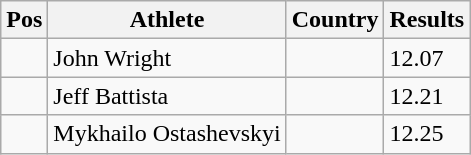<table class="wikitable">
<tr>
<th>Pos</th>
<th>Athlete</th>
<th>Country</th>
<th>Results</th>
</tr>
<tr>
<td align="center"></td>
<td>John Wright</td>
<td></td>
<td>12.07</td>
</tr>
<tr>
<td align="center"></td>
<td>Jeff Battista</td>
<td></td>
<td>12.21</td>
</tr>
<tr>
<td align="center"></td>
<td>Mykhailo Ostashevskyi</td>
<td></td>
<td>12.25</td>
</tr>
</table>
